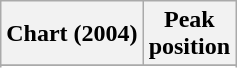<table class="wikitable sortable plainrowheaders" style="text-align:center">
<tr>
<th scope="col">Chart (2004)</th>
<th scope="col">Peak<br>position</th>
</tr>
<tr>
</tr>
<tr>
</tr>
</table>
